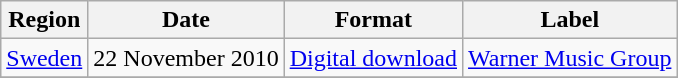<table class=wikitable>
<tr>
<th>Region</th>
<th>Date</th>
<th>Format</th>
<th>Label</th>
</tr>
<tr>
<td><a href='#'>Sweden</a></td>
<td>22 November 2010</td>
<td><a href='#'>Digital download</a></td>
<td><a href='#'>Warner Music Group</a></td>
</tr>
<tr>
</tr>
</table>
